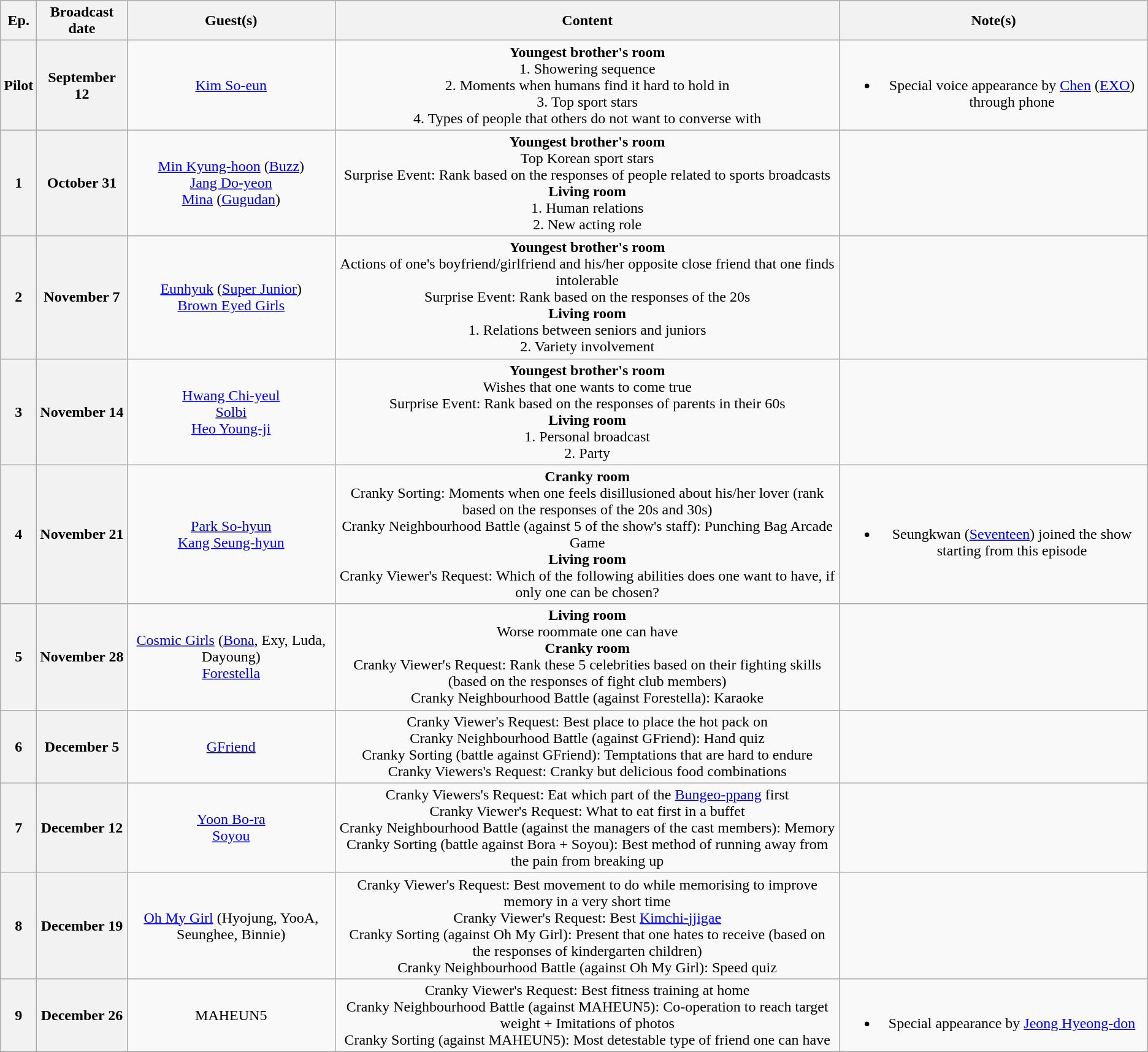<table Class ="wikitable" style="text-align:center">
<tr>
<th>Ep.</th>
<th>Broadcast date</th>
<th>Guest(s)</th>
<th>Content</th>
<th>Note(s)</th>
</tr>
<tr>
<th>Pilot</th>
<th>September 12</th>
<td><a href='#'>Kim So-eun</a></td>
<td><strong>Youngest brother's room</strong><br>1. Showering sequence<br>2. Moments when humans find it hard to hold in<br>3. Top sport stars<br>4. Types of people that others do not want to converse with</td>
<td><br><ul><li>Special voice appearance by <a href='#'>Chen</a> (<a href='#'>EXO</a>) through phone</li></ul></td>
</tr>
<tr>
<th>1</th>
<th>October 31</th>
<td><a href='#'>Min Kyung-hoon</a> (<a href='#'>Buzz</a>)<br><a href='#'>Jang Do-yeon</a><br><a href='#'>Mina</a> (<a href='#'>Gugudan</a>)</td>
<td><strong>Youngest brother's room</strong><br>Top Korean sport stars<br>Surprise Event: Rank based on the responses of people related to sports broadcasts<br><strong>Living room</strong><br>1. Human relations<br>2. New acting role</td>
<td></td>
</tr>
<tr>
<th>2</th>
<th>November 7</th>
<td><a href='#'>Eunhyuk</a> (<a href='#'>Super Junior</a>)<br><a href='#'>Brown Eyed Girls</a></td>
<td><strong>Youngest brother's room</strong><br>Actions of one's boyfriend/girlfriend and his/her opposite close friend that one finds intolerable<br>Surprise Event: Rank based on the responses of the 20s<br><strong>Living room</strong><br>1. Relations between seniors and juniors<br>2. Variety involvement</td>
<td></td>
</tr>
<tr>
<th>3</th>
<th>November 14</th>
<td><a href='#'>Hwang Chi-yeul</a><br><a href='#'>Solbi</a><br><a href='#'>Heo Young-ji</a></td>
<td><strong>Youngest brother's room</strong><br>Wishes that one wants to come true<br>Surprise Event: Rank based on the responses of parents in their 60s<br><strong>Living room</strong><br>1. Personal broadcast<br>2. Party</td>
<td></td>
</tr>
<tr>
<th>4</th>
<th>November 21</th>
<td><a href='#'>Park So-hyun</a><br><a href='#'>Kang Seung-hyun</a></td>
<td><strong>Cranky room</strong><br>Cranky Sorting: Moments when one feels disillusioned about his/her lover (rank based on the responses of the 20s and 30s)<br>Cranky Neighbourhood Battle (against 5 of the show's staff): Punching Bag Arcade Game<br><strong>Living room</strong><br>Cranky Viewer's Request: Which of the following abilities does one want to have, if only one can be chosen?</td>
<td><br><ul><li>Seungkwan (<a href='#'>Seventeen</a>) joined the show starting from this episode</li></ul></td>
</tr>
<tr>
<th>5</th>
<th>November 28</th>
<td><a href='#'>Cosmic Girls</a> (<a href='#'>Bona</a>, Exy, Luda, Dayoung)<br><a href='#'>Forestella</a></td>
<td><strong>Living room</strong><br>Worse roommate one can have<br><strong>Cranky room</strong><br>Cranky Viewer's Request: Rank these 5 celebrities based on their fighting skills (based on the responses of fight club members)<br>Cranky Neighbourhood Battle (against Forestella): Karaoke</td>
<td></td>
</tr>
<tr>
<th>6</th>
<th>December 5</th>
<td><a href='#'>GFriend</a></td>
<td>Cranky Viewer's Request: Best place to place the hot pack on<br>Cranky Neighbourhood Battle (against GFriend): Hand quiz<br>Cranky Sorting (battle against GFriend): Temptations that are hard to endure<br>Cranky Viewers's Request: Cranky but delicious food combinations</td>
<td></td>
</tr>
<tr>
<th>7</th>
<th>December 12</th>
<td><a href='#'>Yoon Bo-ra</a><br><a href='#'>Soyou</a></td>
<td>Cranky Viewers's Request: Eat which part of the <a href='#'>Bungeo-ppang</a> first<br>Cranky Viewer's Request: What to eat first in a buffet<br>Cranky Neighbourhood Battle (against the managers of the cast members): Memory<br>Cranky Sorting (battle against Bora + Soyou): Best method of running away from the pain from breaking up</td>
<td></td>
</tr>
<tr>
<th>8</th>
<th>December 19</th>
<td><a href='#'>Oh My Girl</a> (Hyojung, YooA, Seunghee, Binnie)</td>
<td>Cranky Viewer's Request: Best movement to do while memorising to improve memory in a very short time<br>Cranky Viewer's Request: Best <a href='#'>Kimchi-jjigae</a><br>Cranky Sorting (against Oh My Girl): Present that one hates to receive (based on the responses of kindergarten children)<br>Cranky Neighbourhood Battle (against Oh My Girl): Speed quiz</td>
<td></td>
</tr>
<tr>
<th>9</th>
<th>December 26</th>
<td>MAHEUN5</td>
<td>Cranky Viewer's Request: Best fitness training at home<br>Cranky Neighbourhood Battle (against MAHEUN5): Co-operation to reach target weight + Imitations of photos<br>Cranky Sorting (against MAHEUN5): Most detestable type of friend one can have</td>
<td><br><ul><li>Special appearance by <a href='#'>Jeong Hyeong-don</a></li></ul></td>
</tr>
<tr>
</tr>
</table>
